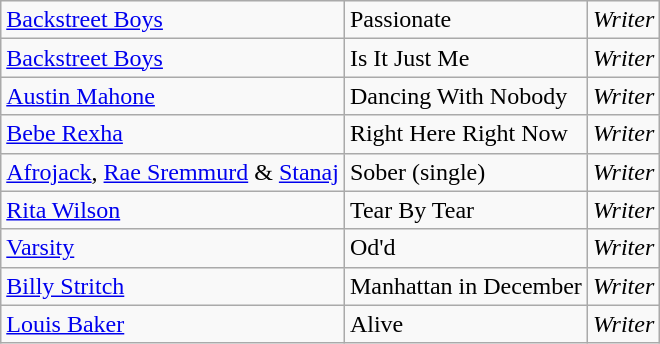<table class="wikitable">
<tr>
<td><a href='#'>Backstreet Boys</a></td>
<td>Passionate</td>
<td><em>Writer</em></td>
</tr>
<tr>
<td><a href='#'>Backstreet Boys</a></td>
<td>Is It Just Me</td>
<td><em>Writer</em></td>
</tr>
<tr>
<td><a href='#'>Austin Mahone</a></td>
<td>Dancing With Nobody</td>
<td><em>Writer</em></td>
</tr>
<tr>
<td><a href='#'>Bebe Rexha</a></td>
<td>Right Here Right Now</td>
<td><em>Writer</em></td>
</tr>
<tr>
<td><a href='#'>Afrojack</a>, <a href='#'>Rae Sremmurd</a> & <a href='#'>Stanaj</a></td>
<td>Sober (single)</td>
<td><em>Writer</em></td>
</tr>
<tr>
<td><a href='#'>Rita Wilson</a></td>
<td>Tear By Tear</td>
<td><em>Writer</em></td>
</tr>
<tr>
<td><a href='#'>Varsity</a></td>
<td>Od'd</td>
<td><em>Writer</em></td>
</tr>
<tr>
<td><a href='#'>Billy Stritch</a></td>
<td>Manhattan in December</td>
<td><em>Writer</em></td>
</tr>
<tr>
<td><a href='#'>Louis Baker</a></td>
<td>Alive</td>
<td><em>Writer</em></td>
</tr>
</table>
